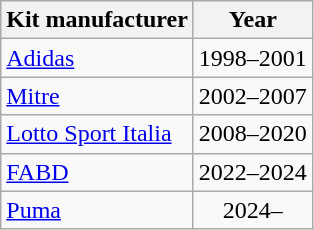<table class="wikitable" style="text-align:center;">
<tr>
<th>Kit manufacturer</th>
<th>Year</th>
</tr>
<tr>
<td align=left> <a href='#'>Adidas</a></td>
<td>1998–2001</td>
</tr>
<tr>
<td align=left> <a href='#'>Mitre</a></td>
<td>2002–2007</td>
</tr>
<tr>
<td align=left> <a href='#'>Lotto Sport Italia</a></td>
<td>2008–2020</td>
</tr>
<tr>
<td align=left> <a href='#'>FABD</a></td>
<td>2022–2024</td>
</tr>
<tr>
<td align=left> <a href='#'>Puma</a></td>
<td>2024–</td>
</tr>
</table>
